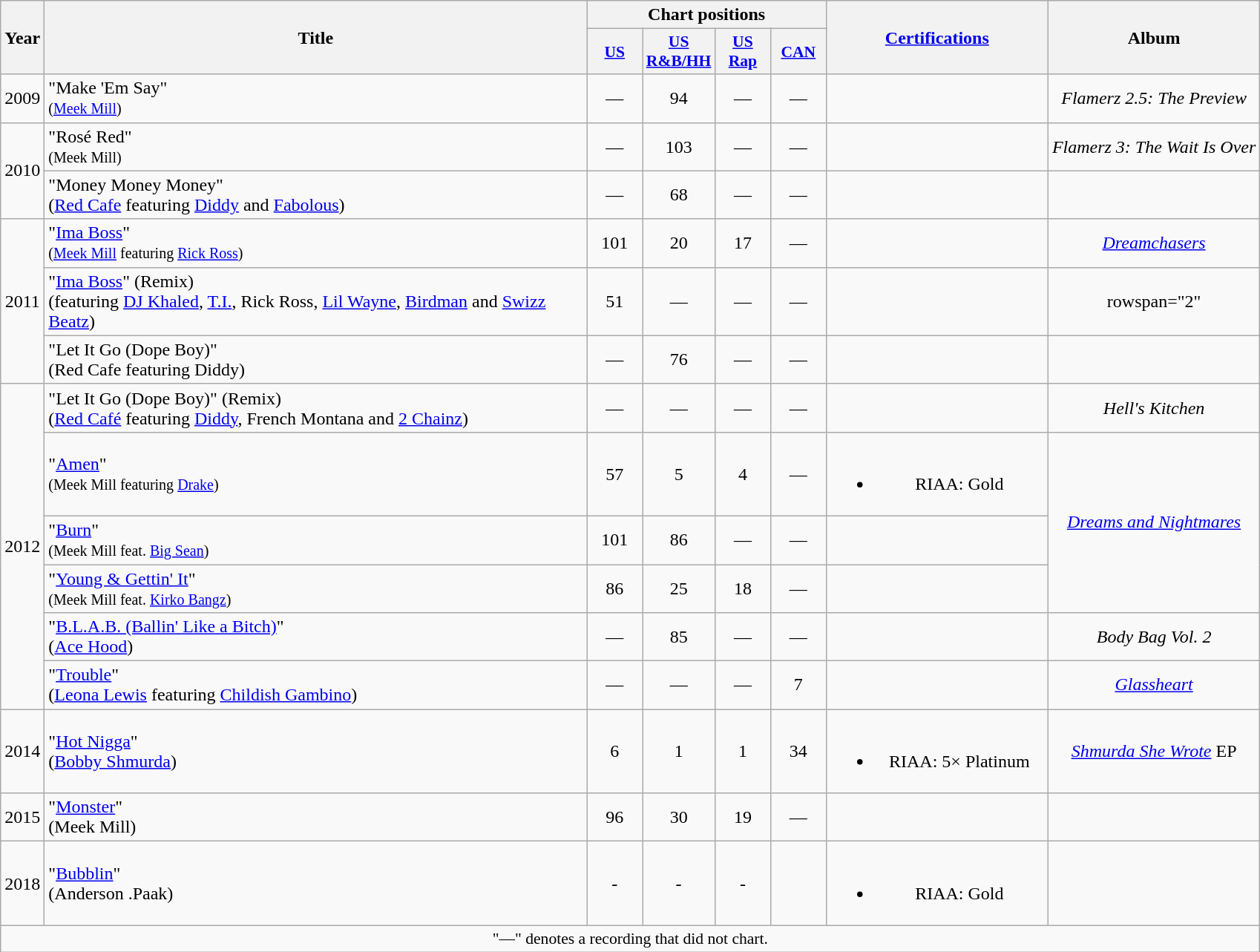<table class="wikitable plainrowheaders" style="text-align:center;">
<tr>
<th scope="col" rowspan="2">Year</th>
<th scope="col" rowspan="2" style="width:30em;">Title</th>
<th scope="col" colspan="4">Chart positions</th>
<th scope="col" rowspan="2" style="width:12em;"><a href='#'>Certifications</a></th>
<th scope="col" rowspan="2">Album</th>
</tr>
<tr>
<th scope="col" style="width:3em;font-size:90%;"><a href='#'>US</a></th>
<th scope="col" style="width:3em;font-size:90%;"><a href='#'>US R&B/HH</a></th>
<th scope="col" style="width:3em;font-size:90%;"><a href='#'>US Rap</a></th>
<th scope="col" style="width:3em;font-size:90%;"><a href='#'>CAN</a></th>
</tr>
<tr>
<td>2009</td>
<td align="left">"Make 'Em Say"<br><small>(<a href='#'>Meek Mill</a>)</small></td>
<td>—</td>
<td>94</td>
<td>—</td>
<td>—</td>
<td></td>
<td><em>Flamerz 2.5: The Preview</em></td>
</tr>
<tr>
<td rowspan="2">2010</td>
<td align="left">"Rosé Red" <br><small>(Meek Mill)</small></td>
<td>—</td>
<td>103</td>
<td>—</td>
<td>—</td>
<td></td>
<td><em>Flamerz 3: The Wait Is Over</em></td>
</tr>
<tr>
<td align="left">"Money Money Money"<br><span>(<a href='#'>Red Cafe</a> featuring <a href='#'>Diddy</a> and <a href='#'>Fabolous</a>)</span></td>
<td>—</td>
<td>68</td>
<td>—</td>
<td>—</td>
<td></td>
<td></td>
</tr>
<tr>
<td rowspan="3">2011</td>
<td align="left">"<a href='#'>Ima Boss</a>"<br><small>(<a href='#'>Meek Mill</a> featuring <a href='#'>Rick Ross</a>)</small></td>
<td>101</td>
<td>20</td>
<td>17</td>
<td>—</td>
<td></td>
<td><em><a href='#'>Dreamchasers</a></em></td>
</tr>
<tr>
<td align="left">"<a href='#'>Ima Boss</a>" (Remix)<br><span>(featuring <a href='#'>DJ Khaled</a>, <a href='#'>T.I.</a>, Rick Ross, <a href='#'>Lil Wayne</a>, <a href='#'>Birdman</a> and <a href='#'>Swizz Beatz</a>)</span></td>
<td>51</td>
<td>—</td>
<td>—</td>
<td>—</td>
<td></td>
<td>rowspan="2" </td>
</tr>
<tr>
<td align="left">"Let It Go (Dope Boy)"<br><span>(Red Cafe featuring Diddy)</span></td>
<td>—</td>
<td>76</td>
<td>—</td>
<td>—</td>
<td></td>
</tr>
<tr>
<td rowspan="6">2012</td>
<td align="left">"Let It Go (Dope Boy)" (Remix)<br><span>(<a href='#'>Red Café</a> featuring <a href='#'>Diddy</a>, French Montana and <a href='#'>2 Chainz</a>)</span></td>
<td>—</td>
<td>—</td>
<td>—</td>
<td>—</td>
<td></td>
<td><em>Hell's Kitchen</em></td>
</tr>
<tr>
<td align="left">"<a href='#'>Amen</a>"<br><small>(Meek Mill featuring <a href='#'>Drake</a>)</small></td>
<td>57</td>
<td>5</td>
<td>4</td>
<td>—</td>
<td><br><ul><li>RIAA: Gold</li></ul></td>
<td rowspan="3"><em><a href='#'>Dreams and Nightmares</a></em></td>
</tr>
<tr>
<td align="left">"<a href='#'>Burn</a>"<br><small>(Meek Mill feat. <a href='#'>Big Sean</a>)</small></td>
<td>101</td>
<td>86</td>
<td>—</td>
<td>—</td>
<td></td>
</tr>
<tr>
<td align="left">"<a href='#'>Young & Gettin' It</a>"<br><small>(Meek Mill feat. <a href='#'>Kirko Bangz</a>)</small></td>
<td>86</td>
<td>25</td>
<td>18</td>
<td>—</td>
<td></td>
</tr>
<tr>
<td align="left">"<a href='#'>B.L.A.B. (Ballin' Like a Bitch)</a>" <br><span>(<a href='#'>Ace Hood</a>)</span></td>
<td>—</td>
<td>85</td>
<td>—</td>
<td>—</td>
<td></td>
<td><em>Body Bag Vol. 2</em></td>
</tr>
<tr>
<td align="left">"<a href='#'>Trouble</a>"<br><span>(<a href='#'>Leona Lewis</a> featuring <a href='#'>Childish Gambino</a>)</span></td>
<td>—</td>
<td>—</td>
<td>—</td>
<td>7</td>
<td></td>
<td><em><a href='#'>Glassheart</a></em></td>
</tr>
<tr>
<td>2014</td>
<td align="left">"<a href='#'>Hot Nigga</a>" <br><span>(<a href='#'>Bobby Shmurda</a>)</span></td>
<td>6</td>
<td>1</td>
<td>1</td>
<td>34</td>
<td><br><ul><li>RIAA: 5× Platinum</li></ul></td>
<td><em><a href='#'>Shmurda She Wrote</a></em> EP</td>
</tr>
<tr>
<td>2015</td>
<td align="left">"<a href='#'>Monster</a>" <br><span>(Meek Mill)</span></td>
<td>96</td>
<td>30</td>
<td>19</td>
<td>—</td>
<td></td>
<td></td>
</tr>
<tr>
<td>2018</td>
<td align="left">"<a href='#'>Bubblin</a>" <br><span>(Anderson .Paak)</span></td>
<td>-</td>
<td>-</td>
<td>-</td>
<td -></td>
<td><br><ul><li>RIAA: Gold</li></ul></td>
<td></td>
</tr>
<tr>
<td colspan="8" style="font-size:90%">"—" denotes a recording that did not chart.</td>
</tr>
</table>
